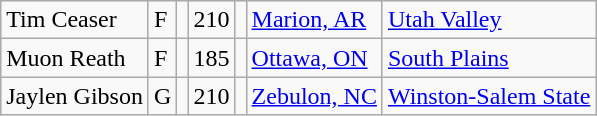<table class="wikitable sortable" border="1">
<tr>
<td>Tim Ceaser</td>
<td>F</td>
<td></td>
<td>210</td>
<td></td>
<td><a href='#'>Marion, AR</a></td>
<td><a href='#'>Utah Valley</a></td>
</tr>
<tr>
<td>Muon Reath</td>
<td>F</td>
<td></td>
<td>185</td>
<td></td>
<td><a href='#'>Ottawa, ON</a></td>
<td><a href='#'>South Plains</a></td>
</tr>
<tr>
<td>Jaylen Gibson</td>
<td>G</td>
<td></td>
<td>210</td>
<td></td>
<td><a href='#'>Zebulon, NC</a></td>
<td><a href='#'>Winston-Salem State</a></td>
</tr>
</table>
